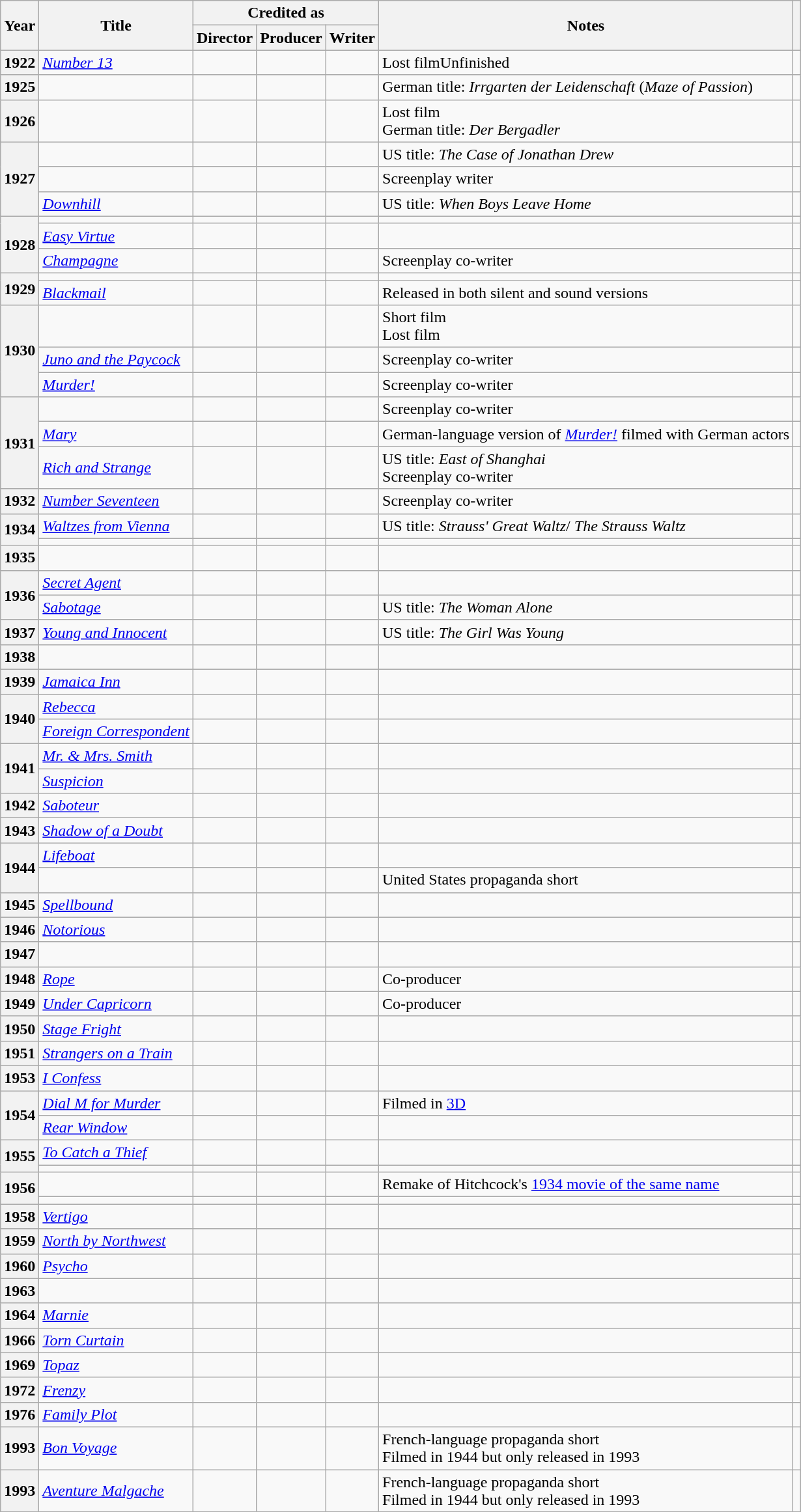<table class="wikitable sortable plainrowheaders">
<tr>
<th rowspan="2" scope="col">Year</th>
<th rowspan="2" scope="col">Title</th>
<th colspan="3" scope="col">Credited as</th>
<th rowspan="2" scope="col" class="unsortable">Notes</th>
<th rowspan="2" scope="col" class="unsortable"></th>
</tr>
<tr>
<th>Director</th>
<th>Producer</th>
<th>Writer</th>
</tr>
<tr>
<th scope="row">1922</th>
<td><em><a href='#'>Number 13</a></em></td>
<td></td>
<td></td>
<td></td>
<td>Lost filmUnfinished</td>
<td style="text-align:center;"></td>
</tr>
<tr>
<th scope="row">1925</th>
<td><em></em></td>
<td></td>
<td></td>
<td></td>
<td>German title: <em>Irrgarten der Leidenschaft</em> (<em>Maze of Passion</em>)</td>
<td style="text-align:center;"></td>
</tr>
<tr>
<th scope="row">1926</th>
<td><em></em></td>
<td></td>
<td></td>
<td></td>
<td>Lost film<br>German title: <em>Der Bergadler</em></td>
<td style="text-align:center;"></td>
</tr>
<tr>
<th rowspan="3" scope="row">1927</th>
<td><em></em></td>
<td></td>
<td></td>
<td></td>
<td>US title: <em>The Case of Jonathan Drew</em></td>
<td style="text-align:center;"></td>
</tr>
<tr>
<td><em></em></td>
<td></td>
<td></td>
<td></td>
<td>Screenplay writer</td>
<td style="text-align:center;"></td>
</tr>
<tr>
<td><em><a href='#'>Downhill</a></em></td>
<td></td>
<td></td>
<td></td>
<td>US title: <em>When Boys Leave Home</em></td>
<td style="text-align:center;"></td>
</tr>
<tr>
<th rowspan="3" scope="row">1928</th>
<td><em></em></td>
<td></td>
<td></td>
<td></td>
<td></td>
<td style="text-align:center;"></td>
</tr>
<tr>
<td><em><a href='#'>Easy Virtue</a></em></td>
<td></td>
<td></td>
<td></td>
<td></td>
<td style="text-align:center;"></td>
</tr>
<tr>
<td><em><a href='#'>Champagne</a></em></td>
<td></td>
<td></td>
<td></td>
<td>Screenplay co-writer</td>
<td style="text-align:center;"></td>
</tr>
<tr>
<th rowspan="2" scope="row">1929</th>
<td><em></em></td>
<td></td>
<td></td>
<td></td>
<td></td>
<td style="text-align:center;"></td>
</tr>
<tr>
<td><em><a href='#'>Blackmail</a></em></td>
<td></td>
<td></td>
<td></td>
<td>Released in both silent and sound versions</td>
<td style="text-align:center;"></td>
</tr>
<tr>
<th rowspan="3" scope="row">1930</th>
<td><em></em></td>
<td></td>
<td></td>
<td></td>
<td>Short film<br>Lost film</td>
<td style="text-align:center;"></td>
</tr>
<tr>
<td><em><a href='#'>Juno and the Paycock</a></em></td>
<td></td>
<td></td>
<td></td>
<td>Screenplay co-writer</td>
<td style="text-align:center;"></td>
</tr>
<tr>
<td><em><a href='#'>Murder!</a></em></td>
<td></td>
<td></td>
<td></td>
<td>Screenplay co-writer</td>
<td style="text-align:center;"></td>
</tr>
<tr>
<th rowspan="3" scope="row">1931</th>
<td><em></em></td>
<td></td>
<td></td>
<td></td>
<td>Screenplay co-writer</td>
<td style="text-align:center;"></td>
</tr>
<tr>
<td><em><a href='#'>Mary</a></em></td>
<td></td>
<td></td>
<td></td>
<td>German-language version of <em><a href='#'>Murder!</a></em> filmed with German actors</td>
<td style="text-align:center;"></td>
</tr>
<tr>
<td><em><a href='#'>Rich and Strange</a></em></td>
<td></td>
<td></td>
<td></td>
<td>US title: <em>East of Shanghai</em><br>Screenplay co-writer</td>
<td style="text-align:center;"></td>
</tr>
<tr>
<th scope="row">1932</th>
<td><em><a href='#'>Number Seventeen</a></em></td>
<td></td>
<td></td>
<td></td>
<td>Screenplay co-writer</td>
<td style="text-align:center;"></td>
</tr>
<tr>
<th rowspan="2" scope="row">1934</th>
<td><em><a href='#'>Waltzes from Vienna</a></em></td>
<td></td>
<td></td>
<td></td>
<td>US title: <em>Strauss' Great Waltz</em>/ <em>The Strauss Waltz</em></td>
<td style="text-align:center;"></td>
</tr>
<tr>
<td><em></em></td>
<td></td>
<td></td>
<td></td>
<td></td>
<td style="text-align:center;"></td>
</tr>
<tr>
<th scope="row">1935</th>
<td><em></em></td>
<td></td>
<td></td>
<td></td>
<td></td>
<td style="text-align:center;"></td>
</tr>
<tr>
<th rowspan="2" scope="row">1936</th>
<td><em><a href='#'>Secret Agent</a></em></td>
<td></td>
<td></td>
<td></td>
<td></td>
<td style="text-align:center;"></td>
</tr>
<tr>
<td><em><a href='#'>Sabotage</a></em></td>
<td></td>
<td></td>
<td></td>
<td>US title: <em>The Woman Alone</em></td>
<td style="text-align:center;"></td>
</tr>
<tr>
<th scope="row">1937</th>
<td><em><a href='#'>Young and Innocent</a></em></td>
<td></td>
<td></td>
<td></td>
<td>US title: <em>The Girl Was Young</em></td>
<td style="text-align:center;"></td>
</tr>
<tr>
<th scope="row">1938</th>
<td><em></em></td>
<td></td>
<td></td>
<td></td>
<td></td>
<td style="text-align:center;"><br></td>
</tr>
<tr>
<th scope="row">1939</th>
<td><em><a href='#'>Jamaica Inn</a></em></td>
<td></td>
<td></td>
<td></td>
<td></td>
<td style="text-align:center;"></td>
</tr>
<tr>
<th rowspan="2" scope="row">1940</th>
<td><em><a href='#'>Rebecca</a></em></td>
<td></td>
<td></td>
<td></td>
<td></td>
<td style="text-align:center;"></td>
</tr>
<tr>
<td><em><a href='#'>Foreign Correspondent</a></em></td>
<td></td>
<td></td>
<td></td>
<td></td>
<td style="text-align:center;"></td>
</tr>
<tr>
<th rowspan="2" scope="row">1941</th>
<td><em><a href='#'>Mr. & Mrs. Smith</a></em></td>
<td></td>
<td></td>
<td></td>
<td></td>
<td style="text-align:center;"></td>
</tr>
<tr>
<td><em><a href='#'>Suspicion</a></em></td>
<td></td>
<td></td>
<td></td>
<td></td>
<td style="text-align:center;"></td>
</tr>
<tr>
<th scope="row">1942</th>
<td><em><a href='#'>Saboteur</a></em></td>
<td></td>
<td></td>
<td></td>
<td></td>
<td style="text-align:center;"></td>
</tr>
<tr>
<th scope="row">1943</th>
<td><em><a href='#'>Shadow of a Doubt</a></em></td>
<td></td>
<td></td>
<td></td>
<td></td>
<td style="text-align:center;"></td>
</tr>
<tr>
<th rowspan="2" scope="row">1944</th>
<td><em><a href='#'>Lifeboat</a></em></td>
<td></td>
<td></td>
<td></td>
<td></td>
<td style="text-align:center;"></td>
</tr>
<tr>
<td><em></em></td>
<td></td>
<td></td>
<td></td>
<td>United States propaganda short</td>
<td style="text-align:center;"></td>
</tr>
<tr>
<th scope="row">1945</th>
<td><em><a href='#'>Spellbound</a></em></td>
<td></td>
<td></td>
<td></td>
<td></td>
<td style="text-align:center;"></td>
</tr>
<tr>
<th scope="row">1946</th>
<td><em><a href='#'>Notorious</a></em></td>
<td></td>
<td></td>
<td></td>
<td></td>
<td style="text-align:center;"></td>
</tr>
<tr>
<th scope="row">1947</th>
<td><em></em></td>
<td></td>
<td></td>
<td></td>
<td></td>
<td style="text-align:center;"></td>
</tr>
<tr>
<th scope="row">1948</th>
<td><em><a href='#'>Rope</a></em></td>
<td></td>
<td></td>
<td></td>
<td>Co-producer</td>
<td style="text-align:center;"></td>
</tr>
<tr>
<th scope="row">1949</th>
<td><em><a href='#'>Under Capricorn</a></em></td>
<td></td>
<td></td>
<td></td>
<td>Co-producer</td>
<td style="text-align:center;"></td>
</tr>
<tr>
<th scope="row">1950</th>
<td><em><a href='#'>Stage Fright</a></em></td>
<td></td>
<td></td>
<td></td>
<td></td>
<td style="text-align:center;"></td>
</tr>
<tr>
<th scope="row">1951</th>
<td><em><a href='#'>Strangers on a Train</a></em></td>
<td></td>
<td></td>
<td></td>
<td></td>
<td style="text-align:center;"></td>
</tr>
<tr>
<th scope="row">1953</th>
<td><em><a href='#'>I Confess</a></em></td>
<td></td>
<td></td>
<td></td>
<td></td>
<td style="text-align:center;"></td>
</tr>
<tr>
<th rowspan="2" scope="row">1954</th>
<td><em><a href='#'>Dial M for Murder</a></em></td>
<td></td>
<td></td>
<td></td>
<td>Filmed in <a href='#'>3D</a></td>
<td style="text-align:center;"><br></td>
</tr>
<tr>
<td><em><a href='#'>Rear Window</a></em></td>
<td></td>
<td></td>
<td></td>
<td></td>
<td style="text-align:center;"></td>
</tr>
<tr>
<th rowspan="2" scope="row">1955</th>
<td><em><a href='#'>To Catch a Thief</a></em></td>
<td></td>
<td></td>
<td></td>
<td></td>
<td style="text-align:center;"></td>
</tr>
<tr>
<td><em></em></td>
<td></td>
<td></td>
<td></td>
<td></td>
<td style="text-align:center;"></td>
</tr>
<tr>
<th rowspan="2" scope="row">1956</th>
<td><em></em></td>
<td></td>
<td></td>
<td></td>
<td>Remake of Hitchcock's <a href='#'>1934 movie of the same name</a></td>
<td style="text-align:center;"></td>
</tr>
<tr>
<td><em></em></td>
<td></td>
<td></td>
<td></td>
<td></td>
<td style="text-align:center;"></td>
</tr>
<tr>
<th scope="row">1958</th>
<td><em><a href='#'>Vertigo</a></em></td>
<td></td>
<td></td>
<td></td>
<td></td>
<td style="text-align:center;"></td>
</tr>
<tr>
<th scope="row">1959</th>
<td><em><a href='#'>North by Northwest</a></em></td>
<td></td>
<td></td>
<td></td>
<td></td>
<td style="text-align:center;"></td>
</tr>
<tr>
<th scope="row">1960</th>
<td><em><a href='#'>Psycho</a></em></td>
<td></td>
<td></td>
<td></td>
<td></td>
<td style="text-align:center;"></td>
</tr>
<tr>
<th scope="row">1963</th>
<td><em></em></td>
<td></td>
<td></td>
<td></td>
<td></td>
<td style="text-align:center;"></td>
</tr>
<tr>
<th scope="row">1964</th>
<td><em><a href='#'>Marnie</a></em></td>
<td></td>
<td></td>
<td></td>
<td></td>
<td style="text-align:center;"></td>
</tr>
<tr>
<th scope="row">1966</th>
<td><em><a href='#'>Torn Curtain</a></em></td>
<td></td>
<td></td>
<td></td>
<td></td>
<td style="text-align:center;"></td>
</tr>
<tr>
<th scope="row">1969</th>
<td><em><a href='#'>Topaz</a></em></td>
<td></td>
<td></td>
<td></td>
<td></td>
<td style="text-align:center;"></td>
</tr>
<tr>
<th scope="row">1972</th>
<td><em><a href='#'>Frenzy</a></em></td>
<td></td>
<td></td>
<td></td>
<td></td>
<td style="text-align:center;"></td>
</tr>
<tr>
<th scope="row">1976</th>
<td><em><a href='#'>Family Plot</a></em></td>
<td></td>
<td></td>
<td></td>
<td></td>
<td style="text-align:center;"></td>
</tr>
<tr>
<th scope="row">1993</th>
<td><em><a href='#'>Bon Voyage</a></em></td>
<td></td>
<td></td>
<td></td>
<td>French-language propaganda short<br>Filmed in 1944 but only released in 1993</td>
<td style="text-align:center;"><br></td>
</tr>
<tr>
<th scope="row">1993</th>
<td><em><a href='#'>Aventure Malgache</a></em></td>
<td></td>
<td></td>
<td></td>
<td>French-language propaganda short<br>Filmed in 1944 but only released in 1993</td>
<td style="text-align:center;"></td>
</tr>
</table>
